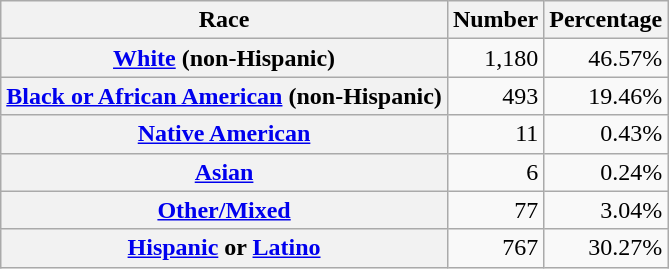<table class="wikitable" style="text-align:right">
<tr>
<th scope="col">Race</th>
<th scope="col">Number</th>
<th scope="col">Percentage</th>
</tr>
<tr>
<th scope="row"><a href='#'>White</a> (non-Hispanic)</th>
<td>1,180</td>
<td>46.57%</td>
</tr>
<tr>
<th scope="row"><a href='#'>Black or African American</a> (non-Hispanic)</th>
<td>493</td>
<td>19.46%</td>
</tr>
<tr>
<th scope="row"><a href='#'>Native American</a></th>
<td>11</td>
<td>0.43%</td>
</tr>
<tr>
<th scope="row"><a href='#'>Asian</a></th>
<td>6</td>
<td>0.24%</td>
</tr>
<tr>
<th scope="row"><a href='#'>Other/Mixed</a></th>
<td>77</td>
<td>3.04%</td>
</tr>
<tr>
<th scope="row"><a href='#'>Hispanic</a> or <a href='#'>Latino</a></th>
<td>767</td>
<td>30.27%</td>
</tr>
</table>
